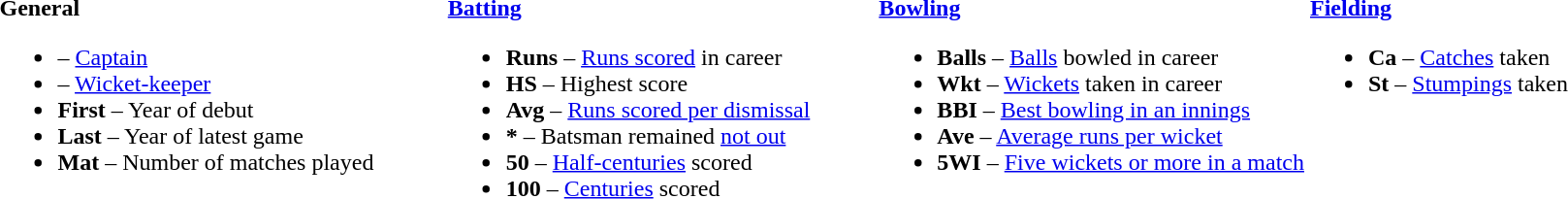<table>
<tr>
<td valign="top" style="width:26%"><br><strong>General</strong><ul><li> – <a href='#'>Captain</a></li><li> – <a href='#'>Wicket-keeper</a></li><li><strong>First</strong> – Year of debut</li><li><strong>Last</strong> – Year of latest game</li><li><strong>Mat</strong> – Number of matches played</li></ul></td>
<td valign="top" style="width:25%"><br><strong><a href='#'>Batting</a></strong><ul><li><strong>Runs</strong> – <a href='#'>Runs scored</a> in career</li><li><strong>HS</strong> – Highest score</li><li><strong>Avg</strong> – <a href='#'>Runs scored per dismissal</a></li><li><strong>*</strong> – Batsman remained <a href='#'>not out</a></li><li><strong>50</strong> – <a href='#'>Half-centuries</a> scored</li><li><strong>100</strong> – <a href='#'>Centuries</a> scored</li></ul></td>
<td valign="top" style="width:25%"><br><strong><a href='#'>Bowling</a></strong><ul><li><strong>Balls</strong> – <a href='#'>Balls</a> bowled in career</li><li><strong>Wkt</strong> – <a href='#'>Wickets</a> taken in career</li><li><strong>BBI</strong> – <a href='#'>Best bowling in an innings</a></li><li><strong>Ave</strong> – <a href='#'>Average runs per wicket</a></li><li><strong>5WI</strong> – <a href='#'>Five wickets or more in a match</a></li></ul></td>
<td valign="top" style="width:24%"><br><strong><a href='#'>Fielding</a></strong><ul><li><strong>Ca</strong> – <a href='#'>Catches</a> taken</li><li><strong>St</strong> – <a href='#'>Stumpings</a> taken</li></ul></td>
</tr>
</table>
